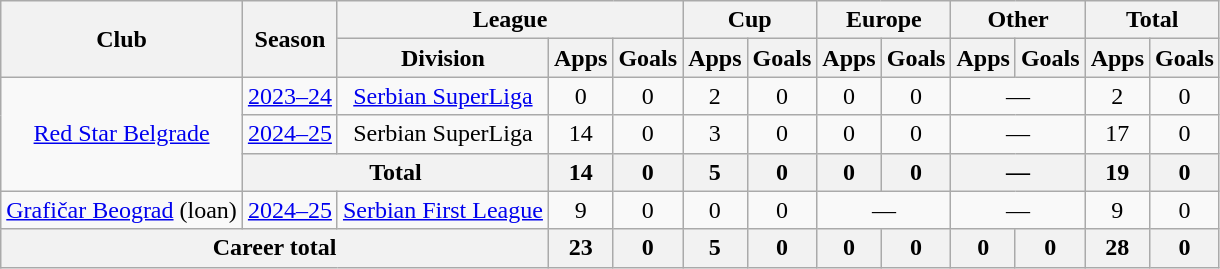<table class="wikitable" style="text-align: center">
<tr>
<th rowspan="2">Club</th>
<th rowspan="2">Season</th>
<th colspan="3">League</th>
<th colspan="2">Cup</th>
<th colspan="2">Europe</th>
<th colspan="2">Other</th>
<th colspan="2">Total</th>
</tr>
<tr>
<th>Division</th>
<th>Apps</th>
<th>Goals</th>
<th>Apps</th>
<th>Goals</th>
<th>Apps</th>
<th>Goals</th>
<th>Apps</th>
<th>Goals</th>
<th>Apps</th>
<th>Goals</th>
</tr>
<tr>
<td rowspan="3"><a href='#'>Red Star Belgrade</a></td>
<td><a href='#'>2023–24</a></td>
<td><a href='#'>Serbian SuperLiga</a></td>
<td>0</td>
<td>0</td>
<td>2</td>
<td>0</td>
<td>0</td>
<td>0</td>
<td colspan="2">—</td>
<td>2</td>
<td>0</td>
</tr>
<tr>
<td><a href='#'>2024–25</a></td>
<td>Serbian SuperLiga</td>
<td>14</td>
<td>0</td>
<td>3</td>
<td>0</td>
<td>0</td>
<td>0</td>
<td colspan="2">—</td>
<td>17</td>
<td>0</td>
</tr>
<tr>
<th colspan="2">Total</th>
<th>14</th>
<th>0</th>
<th>5</th>
<th>0</th>
<th>0</th>
<th>0</th>
<th colspan="2">—</th>
<th>19</th>
<th>0</th>
</tr>
<tr>
<td><a href='#'>Grafičar Beograd</a> (loan)</td>
<td><a href='#'>2024–25</a></td>
<td><a href='#'>Serbian First League</a></td>
<td>9</td>
<td>0</td>
<td>0</td>
<td>0</td>
<td colspan="2">—</td>
<td colspan="2">—</td>
<td>9</td>
<td>0</td>
</tr>
<tr>
<th colspan="3">Career total</th>
<th>23</th>
<th>0</th>
<th>5</th>
<th>0</th>
<th>0</th>
<th>0</th>
<th>0</th>
<th>0</th>
<th>28</th>
<th>0</th>
</tr>
</table>
